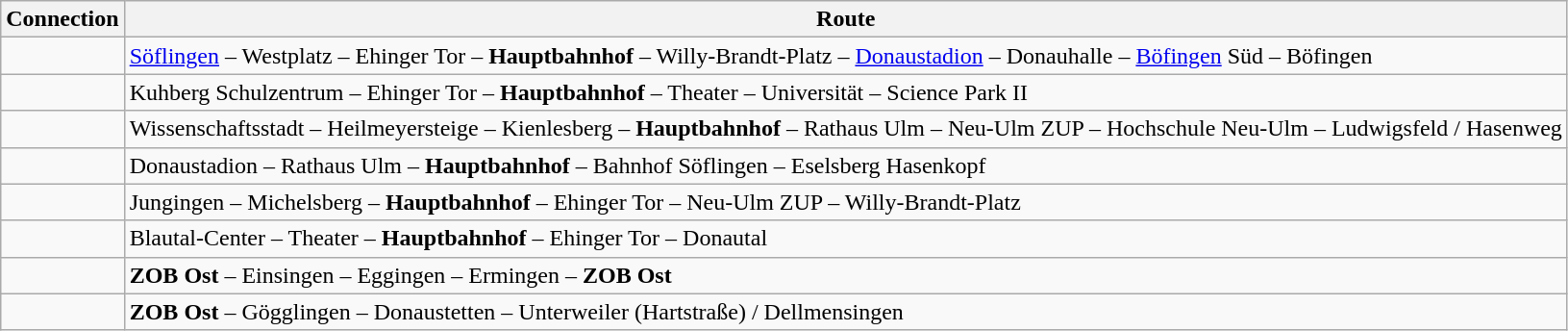<table class="wikitable">
<tr>
<th>Connection</th>
<th>Route</th>
</tr>
<tr>
<td></td>
<td><a href='#'>Söflingen</a> – Westplatz – Ehinger Tor – <strong>Hauptbahnhof</strong> – Willy-Brandt-Platz – <a href='#'>Donaustadion</a> – Donauhalle – <a href='#'>Böfingen</a> Süd – Böfingen</td>
</tr>
<tr>
<td></td>
<td>Kuhberg Schulzentrum – Ehinger Tor – <strong>Hauptbahnhof</strong> – Theater – Universität – Science Park II</td>
</tr>
<tr>
<td></td>
<td>Wissenschaftsstadt – Heilmeyersteige – Kienlesberg – <strong>Hauptbahnhof</strong> – Rathaus Ulm – Neu-Ulm ZUP – Hochschule Neu-Ulm – Ludwigsfeld / Hasenweg</td>
</tr>
<tr>
<td></td>
<td>Donaustadion – Rathaus Ulm – <strong>Hauptbahnhof</strong> – Bahnhof Söflingen – Eselsberg Hasenkopf</td>
</tr>
<tr>
<td></td>
<td>Jungingen – Michelsberg – <strong>Hauptbahnhof</strong> – Ehinger Tor – Neu-Ulm ZUP – Willy-Brandt-Platz</td>
</tr>
<tr>
<td></td>
<td>Blautal-Center – Theater – <strong>Hauptbahnhof</strong> – Ehinger Tor – Donautal</td>
</tr>
<tr>
<td></td>
<td><strong>ZOB Ost</strong> – Einsingen – Eggingen – Ermingen – <strong>ZOB Ost</strong></td>
</tr>
<tr>
<td></td>
<td><strong>ZOB Ost</strong> – Gögglingen – Donaustetten – Unterweiler (Hartstraße) / Dellmensingen</td>
</tr>
</table>
